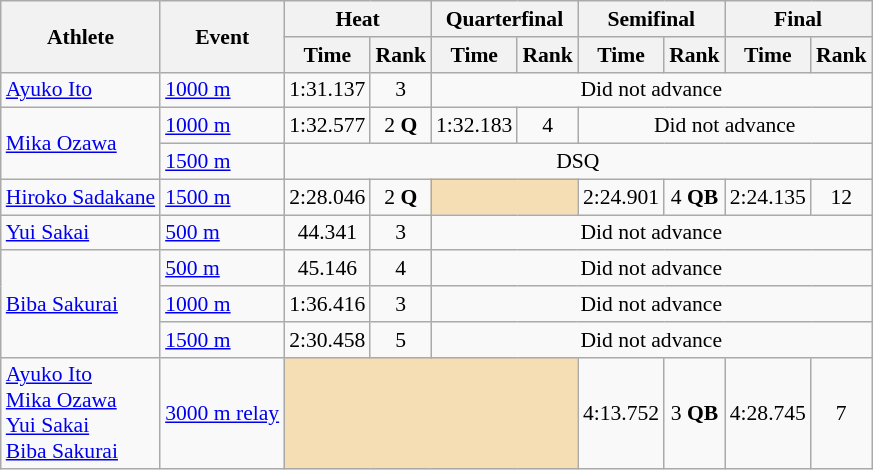<table class="wikitable" style="font-size:90%">
<tr>
<th rowspan="2">Athlete</th>
<th rowspan="2">Event</th>
<th colspan="2">Heat</th>
<th colspan="2">Quarterfinal</th>
<th colspan="2">Semifinal</th>
<th colspan="2">Final</th>
</tr>
<tr>
<th>Time</th>
<th>Rank</th>
<th>Time</th>
<th>Rank</th>
<th>Time</th>
<th>Rank</th>
<th>Time</th>
<th>Rank</th>
</tr>
<tr>
<td><a href='#'>Ayuko Ito</a></td>
<td><a href='#'>1000 m</a></td>
<td align=center>1:31.137</td>
<td align=center>3</td>
<td align=center colspan=6>Did not advance</td>
</tr>
<tr>
<td rowspan=2><a href='#'>Mika Ozawa</a></td>
<td><a href='#'>1000 m</a></td>
<td align=center>1:32.577</td>
<td align=center>2 <strong>Q</strong></td>
<td align=center>1:32.183</td>
<td align=center>4</td>
<td align=center colspan=4>Did not advance</td>
</tr>
<tr>
<td><a href='#'>1500 m</a></td>
<td align=center colspan=8>DSQ</td>
</tr>
<tr>
<td><a href='#'>Hiroko Sadakane</a></td>
<td><a href='#'>1500 m</a></td>
<td align=center>2:28.046</td>
<td align=center>2 <strong>Q</strong></td>
<td align=center colspan=2 bgcolor=wheat></td>
<td align=center>2:24.901</td>
<td align=center>4 <strong>QB</strong></td>
<td align=center>2:24.135</td>
<td align=center>12</td>
</tr>
<tr>
<td><a href='#'>Yui Sakai</a></td>
<td><a href='#'>500 m</a></td>
<td align=center>44.341</td>
<td align=center>3</td>
<td align=center colspan=6>Did not advance</td>
</tr>
<tr>
<td rowspan=3><a href='#'>Biba Sakurai</a></td>
<td><a href='#'>500 m</a></td>
<td align=center>45.146</td>
<td align=center>4</td>
<td align=center colspan=6>Did not advance</td>
</tr>
<tr>
<td><a href='#'>1000 m</a></td>
<td align=center>1:36.416</td>
<td align=center>3</td>
<td align=center colspan=6>Did not advance</td>
</tr>
<tr>
<td><a href='#'>1500 m</a></td>
<td align=center>2:30.458</td>
<td align=center>5</td>
<td align=center colspan=6>Did not advance</td>
</tr>
<tr>
<td><a href='#'>Ayuko Ito</a><br><a href='#'>Mika Ozawa</a><br><a href='#'>Yui Sakai</a><br><a href='#'>Biba Sakurai</a></td>
<td><a href='#'>3000 m relay</a></td>
<td align=center colspan=4 bgcolor=wheat></td>
<td align=center>4:13.752</td>
<td align=center>3 <strong>QB</strong></td>
<td align=center>4:28.745</td>
<td align=center>7</td>
</tr>
</table>
